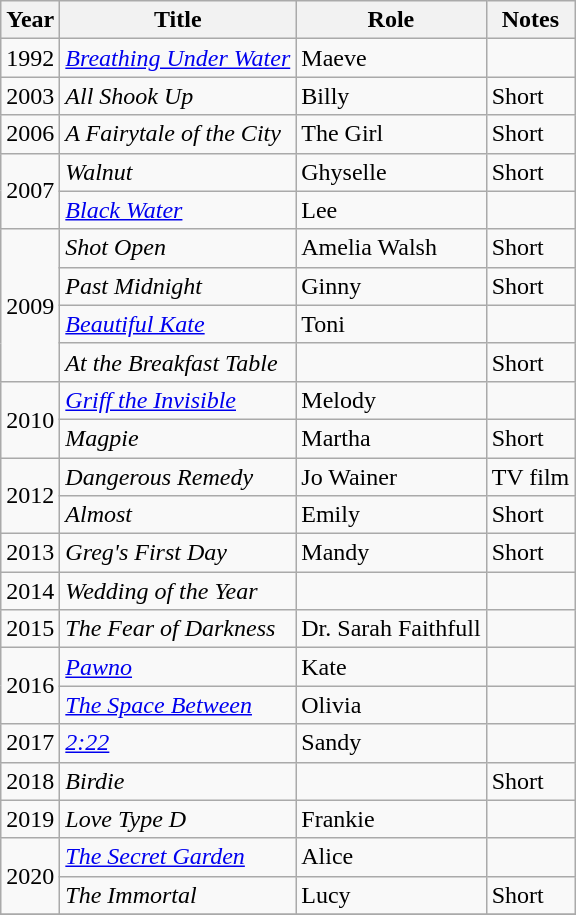<table class="wikitable sortable">
<tr>
<th>Year</th>
<th>Title</th>
<th>Role</th>
<th>Notes</th>
</tr>
<tr>
<td>1992</td>
<td><em><a href='#'>Breathing Under Water</a></em></td>
<td>Maeve</td>
<td></td>
</tr>
<tr>
<td>2003</td>
<td><em>All Shook Up</em></td>
<td>Billy</td>
<td>Short</td>
</tr>
<tr>
<td>2006</td>
<td><em>A Fairytale of the City</em></td>
<td>The Girl</td>
<td>Short</td>
</tr>
<tr>
<td rowspan="2">2007</td>
<td><em>Walnut</em></td>
<td>Ghyselle</td>
<td>Short</td>
</tr>
<tr>
<td><em><a href='#'>Black Water</a></em></td>
<td>Lee</td>
<td></td>
</tr>
<tr>
<td rowspan="4">2009</td>
<td><em>Shot Open</em></td>
<td>Amelia Walsh</td>
<td>Short</td>
</tr>
<tr>
<td><em>Past Midnight</em></td>
<td>Ginny</td>
<td>Short</td>
</tr>
<tr>
<td><em><a href='#'>Beautiful Kate</a></em></td>
<td>Toni</td>
<td></td>
</tr>
<tr>
<td><em>At the Breakfast Table</em></td>
<td></td>
<td>Short</td>
</tr>
<tr>
<td rowspan="2">2010</td>
<td><em><a href='#'>Griff the Invisible</a></em></td>
<td>Melody</td>
<td></td>
</tr>
<tr>
<td><em>Magpie</em></td>
<td>Martha</td>
<td>Short</td>
</tr>
<tr>
<td rowspan="2">2012</td>
<td><em>Dangerous Remedy</em></td>
<td>Jo Wainer</td>
<td>TV film</td>
</tr>
<tr>
<td><em>Almost</em></td>
<td>Emily</td>
<td>Short</td>
</tr>
<tr>
<td>2013</td>
<td><em>Greg's First Day</em></td>
<td>Mandy</td>
<td>Short</td>
</tr>
<tr>
<td>2014</td>
<td><em>Wedding of the Year</em></td>
<td></td>
<td></td>
</tr>
<tr>
<td>2015</td>
<td><em>The Fear of Darkness</em></td>
<td>Dr. Sarah Faithfull</td>
<td></td>
</tr>
<tr>
<td rowspan="2">2016</td>
<td><em><a href='#'>Pawno</a></em></td>
<td>Kate</td>
<td></td>
</tr>
<tr>
<td><em><a href='#'>The Space Between</a></em></td>
<td>Olivia</td>
<td></td>
</tr>
<tr>
<td>2017</td>
<td><em><a href='#'>2:22</a></em></td>
<td>Sandy</td>
<td></td>
</tr>
<tr>
<td>2018</td>
<td><em>Birdie</em></td>
<td></td>
<td>Short</td>
</tr>
<tr>
<td>2019</td>
<td><em>Love Type D</em></td>
<td>Frankie</td>
<td></td>
</tr>
<tr>
<td rowspan="2">2020</td>
<td><em><a href='#'>The Secret Garden</a></em></td>
<td>Alice</td>
<td></td>
</tr>
<tr>
<td><em>The Immortal</em></td>
<td>Lucy</td>
<td>Short</td>
</tr>
<tr>
</tr>
</table>
